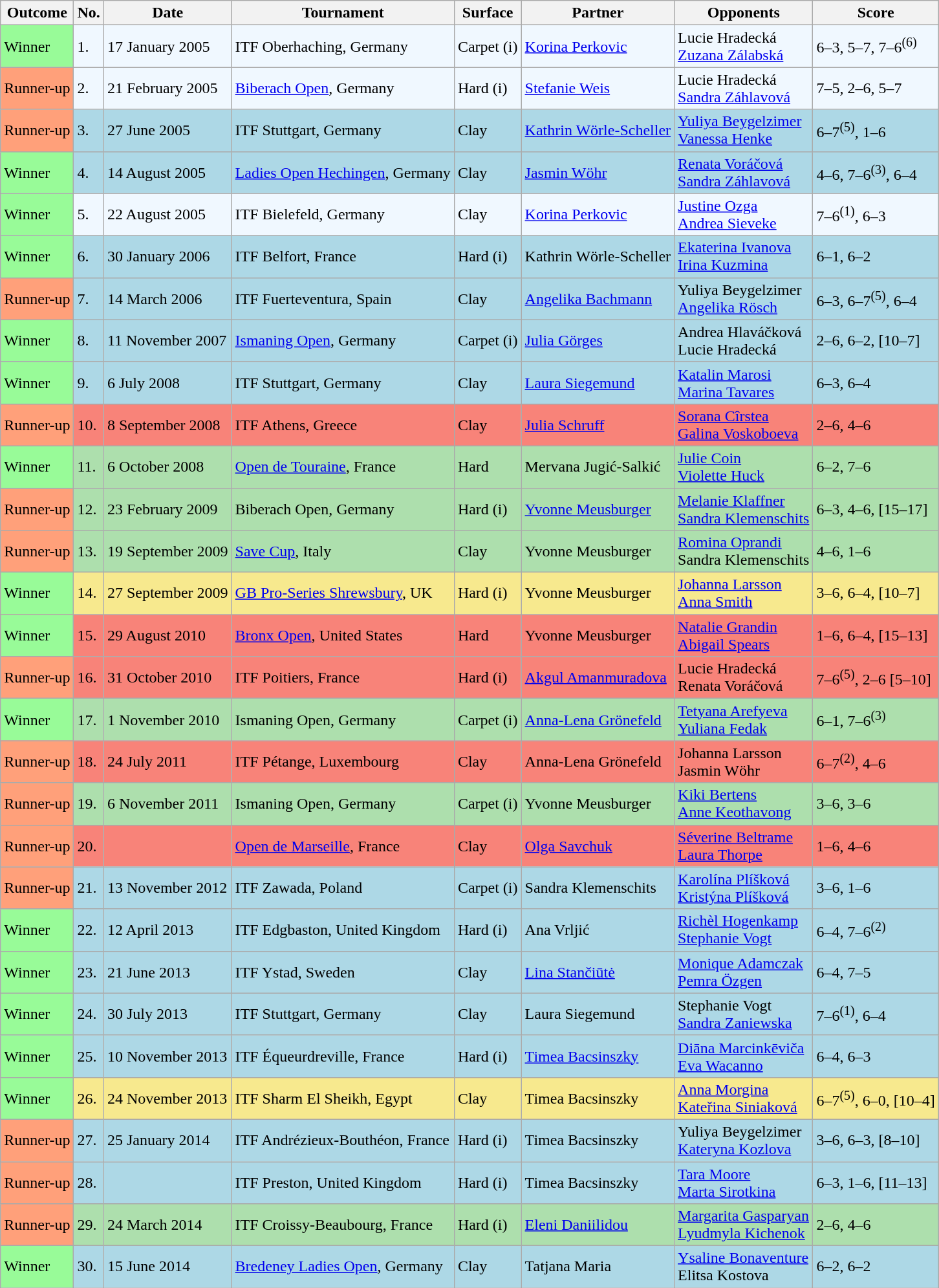<table class="sortable wikitable nowrap">
<tr>
<th>Outcome</th>
<th class="unsortable">No.</th>
<th>Date</th>
<th>Tournament</th>
<th>Surface</th>
<th>Partner</th>
<th>Opponents</th>
<th class="unsortable">Score</th>
</tr>
<tr style="background:#f0f8ff;">
<td style="background:#98fb98;">Winner</td>
<td>1.</td>
<td>17 January 2005</td>
<td>ITF Oberhaching, Germany</td>
<td>Carpet (i)</td>
<td> <a href='#'>Korina Perkovic</a></td>
<td> Lucie Hradecká <br>  <a href='#'>Zuzana Zálabská</a></td>
<td>6–3, 5–7, 7–6<sup>(6)</sup></td>
</tr>
<tr style="background:#f0f8ff;">
<td style="background:#ffa07a;">Runner-up</td>
<td>2.</td>
<td>21 February 2005</td>
<td><a href='#'>Biberach Open</a>, Germany</td>
<td>Hard (i)</td>
<td> <a href='#'>Stefanie Weis</a></td>
<td> Lucie Hradecká <br>  <a href='#'>Sandra Záhlavová</a></td>
<td>7–5, 2–6, 5–7</td>
</tr>
<tr style="background:lightblue;">
<td style="background:#ffa07a;">Runner-up</td>
<td>3.</td>
<td>27 June 2005</td>
<td>ITF Stuttgart, Germany</td>
<td>Clay</td>
<td> <a href='#'>Kathrin Wörle-Scheller</a></td>
<td> <a href='#'>Yuliya Beygelzimer</a> <br>  <a href='#'>Vanessa Henke</a></td>
<td>6–7<sup>(5)</sup>, 1–6</td>
</tr>
<tr style="background:lightblue;">
<td style="background:#98fb98;">Winner</td>
<td>4.</td>
<td>14 August 2005</td>
<td><a href='#'>Ladies Open Hechingen</a>, Germany</td>
<td>Clay</td>
<td> <a href='#'>Jasmin Wöhr</a></td>
<td> <a href='#'>Renata Voráčová</a> <br>  <a href='#'>Sandra Záhlavová</a></td>
<td>4–6, 7–6<sup>(3)</sup>, 6–4</td>
</tr>
<tr style="background:#f0f8ff;">
<td style="background:#98fb98;">Winner</td>
<td>5.</td>
<td>22 August 2005</td>
<td>ITF Bielefeld, Germany</td>
<td>Clay</td>
<td> <a href='#'>Korina Perkovic</a></td>
<td> <a href='#'>Justine Ozga</a> <br>  <a href='#'>Andrea Sieveke</a></td>
<td>7–6<sup>(1)</sup>, 6–3</td>
</tr>
<tr style="background:lightblue;">
<td style="background:#98fb98;">Winner</td>
<td>6.</td>
<td>30 January 2006</td>
<td>ITF Belfort, France</td>
<td>Hard (i)</td>
<td> Kathrin Wörle-Scheller</td>
<td> <a href='#'>Ekaterina Ivanova</a> <br>  <a href='#'>Irina Kuzmina</a></td>
<td>6–1, 6–2</td>
</tr>
<tr style="background:lightblue;">
<td style="background:#ffa07a;">Runner-up</td>
<td>7.</td>
<td>14 March 2006</td>
<td>ITF Fuerteventura, Spain</td>
<td>Clay</td>
<td> <a href='#'>Angelika Bachmann</a></td>
<td> Yuliya Beygelzimer <br>  <a href='#'>Angelika Rösch</a></td>
<td>6–3, 6–7<sup>(5)</sup>, 6–4</td>
</tr>
<tr style="background:lightblue;">
<td style="background:#98fb98;">Winner</td>
<td>8.</td>
<td>11 November 2007</td>
<td><a href='#'>Ismaning Open</a>, Germany</td>
<td>Carpet (i)</td>
<td> <a href='#'>Julia Görges</a></td>
<td> Andrea Hlaváčková <br>  Lucie Hradecká</td>
<td>2–6, 6–2, [10–7]</td>
</tr>
<tr style="background:lightblue;">
<td style="background:#98fb98;">Winner</td>
<td>9.</td>
<td>6 July 2008</td>
<td>ITF Stuttgart, Germany</td>
<td>Clay</td>
<td> <a href='#'>Laura Siegemund</a></td>
<td> <a href='#'>Katalin Marosi</a> <br>  <a href='#'>Marina Tavares</a></td>
<td>6–3, 6–4</td>
</tr>
<tr style="background:#f88379;">
<td bgcolor="FFA07A">Runner-up</td>
<td>10.</td>
<td>8 September 2008</td>
<td>ITF Athens, Greece</td>
<td>Clay</td>
<td> <a href='#'>Julia Schruff</a></td>
<td> <a href='#'>Sorana Cîrstea</a> <br>  <a href='#'>Galina Voskoboeva</a></td>
<td>2–6, 4–6</td>
</tr>
<tr style="background:#addfad;">
<td bgcolor=98FB98>Winner</td>
<td>11.</td>
<td>6 October 2008</td>
<td><a href='#'>Open de Touraine</a>, France</td>
<td>Hard</td>
<td> Mervana Jugić-Salkić</td>
<td> <a href='#'>Julie Coin</a> <br>  <a href='#'>Violette Huck</a></td>
<td>6–2, 7–6</td>
</tr>
<tr style="background:#addfad;">
<td bgcolor="FFA07A">Runner-up</td>
<td>12.</td>
<td>23 February 2009</td>
<td>Biberach Open, Germany</td>
<td>Hard (i)</td>
<td> <a href='#'>Yvonne Meusburger</a></td>
<td> <a href='#'>Melanie Klaffner</a> <br>  <a href='#'>Sandra Klemenschits</a></td>
<td>6–3, 4–6, [15–17]</td>
</tr>
<tr style="background:#addfad;">
<td bgcolor="FFA07A">Runner-up</td>
<td>13.</td>
<td>19 September 2009</td>
<td><a href='#'>Save Cup</a>, Italy</td>
<td>Clay</td>
<td> Yvonne Meusburger</td>
<td> <a href='#'>Romina Oprandi</a> <br>  Sandra Klemenschits</td>
<td>4–6, 1–6</td>
</tr>
<tr style="background:#f7e98e;">
<td bgcolor=98FB98>Winner</td>
<td>14.</td>
<td>27 September 2009</td>
<td><a href='#'>GB Pro-Series Shrewsbury</a>, UK</td>
<td>Hard (i)</td>
<td> Yvonne Meusburger</td>
<td> <a href='#'>Johanna Larsson</a> <br>  <a href='#'>Anna Smith</a></td>
<td>3–6, 6–4, [10–7]</td>
</tr>
<tr style="background:#f88379;">
<td bgcolor=98FB98>Winner</td>
<td>15.</td>
<td>29 August 2010</td>
<td><a href='#'>Bronx Open</a>, United States</td>
<td>Hard</td>
<td> Yvonne Meusburger</td>
<td> <a href='#'>Natalie Grandin</a> <br>  <a href='#'>Abigail Spears</a></td>
<td>1–6, 6–4, [15–13]</td>
</tr>
<tr style="background:#f88379;">
<td bgcolor="FFA07A">Runner-up</td>
<td>16.</td>
<td>31 October 2010</td>
<td>ITF Poitiers, France</td>
<td>Hard (i)</td>
<td> <a href='#'>Akgul Amanmuradova</a></td>
<td> Lucie Hradecká <br>  Renata Voráčová</td>
<td>7–6<sup>(5)</sup>, 2–6 [5–10]</td>
</tr>
<tr style="background:#addfad;">
<td bgcolor=98FB98>Winner</td>
<td>17.</td>
<td>1 November 2010</td>
<td>Ismaning Open, Germany</td>
<td>Carpet (i)</td>
<td> <a href='#'>Anna-Lena Grönefeld</a></td>
<td> <a href='#'>Tetyana Arefyeva</a> <br>  <a href='#'>Yuliana Fedak</a></td>
<td>6–1, 7–6<sup>(3)</sup></td>
</tr>
<tr style="background:#f88379;">
<td bgcolor="FFA07A">Runner-up</td>
<td>18.</td>
<td>24 July 2011</td>
<td>ITF Pétange, Luxembourg</td>
<td>Clay</td>
<td> Anna-Lena Grönefeld</td>
<td> Johanna Larsson <br>  Jasmin Wöhr</td>
<td>6–7<sup>(2)</sup>, 4–6</td>
</tr>
<tr style="background:#addfad;">
<td bgcolor="FFA07A">Runner-up</td>
<td>19.</td>
<td>6 November 2011</td>
<td>Ismaning Open, Germany</td>
<td>Carpet (i)</td>
<td> Yvonne Meusburger</td>
<td> <a href='#'>Kiki Bertens</a> <br>  <a href='#'>Anne Keothavong</a></td>
<td>3–6, 3–6</td>
</tr>
<tr style="background:#f88379;">
<td style="background:#ffa07a;">Runner-up</td>
<td>20.</td>
<td></td>
<td><a href='#'>Open de Marseille</a>, France</td>
<td>Clay</td>
<td> <a href='#'>Olga Savchuk</a></td>
<td> <a href='#'>Séverine Beltrame</a> <br>  <a href='#'>Laura Thorpe</a></td>
<td>1–6, 4–6</td>
</tr>
<tr style="background:lightblue;">
<td style="background:#ffa07a;">Runner-up</td>
<td>21.</td>
<td>13 November 2012</td>
<td>ITF Zawada, Poland</td>
<td>Carpet (i)</td>
<td> Sandra Klemenschits</td>
<td> <a href='#'>Karolína Plíšková</a> <br>  <a href='#'>Kristýna Plíšková</a></td>
<td>3–6, 1–6</td>
</tr>
<tr style="background:lightblue;">
<td style="background:#98fb98;">Winner</td>
<td>22.</td>
<td>12 April 2013</td>
<td>ITF Edgbaston, United Kingdom</td>
<td>Hard (i)</td>
<td> Ana Vrljić</td>
<td> <a href='#'>Richèl Hogenkamp</a> <br>  <a href='#'>Stephanie Vogt</a></td>
<td>6–4, 7–6<sup>(2)</sup></td>
</tr>
<tr style="background:lightblue;">
<td style="background:#98fb98;">Winner</td>
<td>23.</td>
<td>21 June 2013</td>
<td>ITF Ystad, Sweden</td>
<td>Clay</td>
<td> <a href='#'>Lina Stančiūtė</a></td>
<td> <a href='#'>Monique Adamczak</a> <br>  <a href='#'>Pemra Özgen</a></td>
<td>6–4, 7–5</td>
</tr>
<tr style="background:lightblue;">
<td style="background:#98fb98;">Winner</td>
<td>24.</td>
<td>30 July 2013</td>
<td>ITF Stuttgart, Germany</td>
<td>Clay</td>
<td> Laura Siegemund</td>
<td> Stephanie Vogt <br>  <a href='#'>Sandra Zaniewska</a></td>
<td>7–6<sup>(1)</sup>, 6–4</td>
</tr>
<tr style="background:lightblue;">
<td style="background:#98fb98;">Winner</td>
<td>25.</td>
<td>10 November 2013</td>
<td>ITF Équeurdreville, France</td>
<td>Hard (i)</td>
<td> <a href='#'>Timea Bacsinszky</a></td>
<td> <a href='#'>Diāna Marcinkēviča</a> <br>  <a href='#'>Eva Wacanno</a></td>
<td>6–4, 6–3</td>
</tr>
<tr style="background:#f7e98e;">
<td style="background:#98fb98;">Winner</td>
<td>26.</td>
<td>24 November 2013</td>
<td>ITF Sharm El Sheikh, Egypt</td>
<td>Clay</td>
<td> Timea Bacsinszky</td>
<td> <a href='#'>Anna Morgina</a> <br>  <a href='#'>Kateřina Siniaková</a></td>
<td>6–7<sup>(5)</sup>, 6–0, [10–4]</td>
</tr>
<tr style="background:lightblue;">
<td bgcolor="FFA07A">Runner-up</td>
<td>27.</td>
<td>25 January 2014</td>
<td>ITF Andrézieux-Bouthéon, France</td>
<td>Hard (i)</td>
<td> Timea Bacsinszky</td>
<td> Yuliya Beygelzimer <br>  <a href='#'>Kateryna Kozlova</a></td>
<td>3–6, 6–3, [8–10]</td>
</tr>
<tr style="background:lightblue;">
<td bgcolor="FFA07A">Runner-up</td>
<td>28.</td>
<td></td>
<td>ITF Preston, United Kingdom</td>
<td>Hard (i)</td>
<td> Timea Bacsinszky</td>
<td> <a href='#'>Tara Moore</a> <br>  <a href='#'>Marta Sirotkina</a></td>
<td>6–3, 1–6, [11–13]</td>
</tr>
<tr style="background:#addfad;">
<td bgcolor="FFA07A">Runner-up</td>
<td>29.</td>
<td>24 March 2014</td>
<td>ITF Croissy-Beaubourg, France</td>
<td>Hard (i)</td>
<td> <a href='#'>Eleni Daniilidou</a></td>
<td> <a href='#'>Margarita Gasparyan</a> <br>  <a href='#'>Lyudmyla Kichenok</a></td>
<td>2–6, 4–6</td>
</tr>
<tr style="background:lightblue;">
<td style="background:#98fb98;">Winner</td>
<td>30.</td>
<td>15 June 2014</td>
<td><a href='#'>Bredeney Ladies Open</a>, Germany</td>
<td>Clay</td>
<td> Tatjana Maria</td>
<td> <a href='#'>Ysaline Bonaventure</a> <br>  Elitsa Kostova</td>
<td>6–2, 6–2</td>
</tr>
</table>
